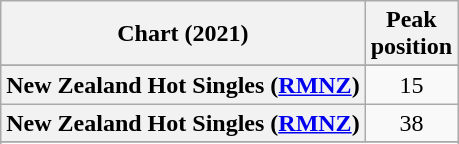<table class="wikitable sortable plainrowheaders" style="text-align:center">
<tr>
<th scope="col">Chart (2021)</th>
<th scope="col">Peak<br>position</th>
</tr>
<tr>
</tr>
<tr>
</tr>
<tr>
</tr>
<tr>
<th scope="row">New Zealand Hot Singles (<a href='#'>RMNZ</a>)</th>
<td>15</td>
</tr>
<tr>
<th scope="row">New Zealand Hot Singles (<a href='#'>RMNZ</a>)<br></th>
<td>38</td>
</tr>
<tr>
</tr>
<tr>
</tr>
<tr>
</tr>
<tr>
</tr>
</table>
